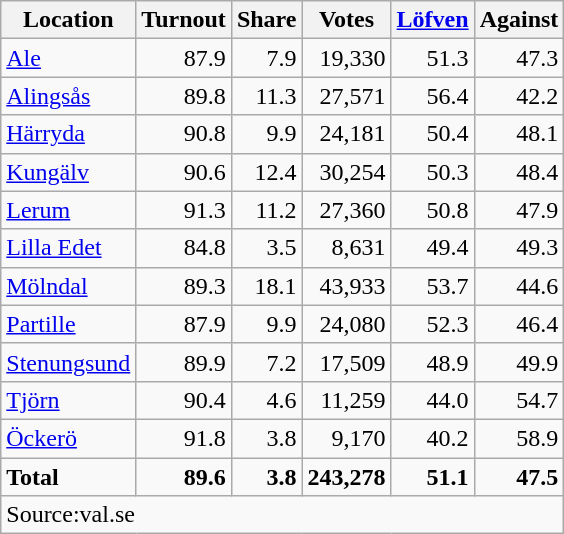<table class="wikitable sortable" style=text-align:right>
<tr>
<th>Location</th>
<th>Turnout</th>
<th>Share</th>
<th>Votes</th>
<th><a href='#'>Löfven</a></th>
<th>Against</th>
</tr>
<tr>
<td align=left><a href='#'>Ale</a></td>
<td>87.9</td>
<td>7.9</td>
<td>19,330</td>
<td>51.3</td>
<td>47.3</td>
</tr>
<tr>
<td align=left><a href='#'>Alingsås</a></td>
<td>89.8</td>
<td>11.3</td>
<td>27,571</td>
<td>56.4</td>
<td>42.2</td>
</tr>
<tr>
<td align=left><a href='#'>Härryda</a></td>
<td>90.8</td>
<td>9.9</td>
<td>24,181</td>
<td>50.4</td>
<td>48.1</td>
</tr>
<tr>
<td align=left><a href='#'>Kungälv</a></td>
<td>90.6</td>
<td>12.4</td>
<td>30,254</td>
<td>50.3</td>
<td>48.4</td>
</tr>
<tr>
<td align=left><a href='#'>Lerum</a></td>
<td>91.3</td>
<td>11.2</td>
<td>27,360</td>
<td>50.8</td>
<td>47.9</td>
</tr>
<tr>
<td align=left><a href='#'>Lilla Edet</a></td>
<td>84.8</td>
<td>3.5</td>
<td>8,631</td>
<td>49.4</td>
<td>49.3</td>
</tr>
<tr>
<td align=left><a href='#'>Mölndal</a></td>
<td>89.3</td>
<td>18.1</td>
<td>43,933</td>
<td>53.7</td>
<td>44.6</td>
</tr>
<tr>
<td align=left><a href='#'>Partille</a></td>
<td>87.9</td>
<td>9.9</td>
<td>24,080</td>
<td>52.3</td>
<td>46.4</td>
</tr>
<tr>
<td align=left><a href='#'>Stenungsund</a></td>
<td>89.9</td>
<td>7.2</td>
<td>17,509</td>
<td>48.9</td>
<td>49.9</td>
</tr>
<tr>
<td align=left><a href='#'>Tjörn</a></td>
<td>90.4</td>
<td>4.6</td>
<td>11,259</td>
<td>44.0</td>
<td>54.7</td>
</tr>
<tr>
<td align=left><a href='#'>Öckerö</a></td>
<td>91.8</td>
<td>3.8</td>
<td>9,170</td>
<td>40.2</td>
<td>58.9</td>
</tr>
<tr>
<td align=left><strong>Total</strong></td>
<td><strong>89.6</strong></td>
<td><strong>3.8</strong></td>
<td><strong>243,278</strong></td>
<td><strong>51.1</strong></td>
<td><strong>47.5</strong></td>
</tr>
<tr>
<td align=left colspan=6>Source:val.se</td>
</tr>
</table>
